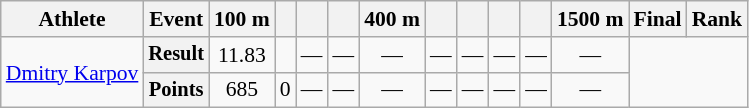<table class="wikitable" style="font-size:90%">
<tr>
<th>Athlete</th>
<th>Event</th>
<th>100 m</th>
<th></th>
<th></th>
<th></th>
<th>400 m</th>
<th></th>
<th></th>
<th></th>
<th></th>
<th>1500 m</th>
<th>Final</th>
<th>Rank</th>
</tr>
<tr align=center>
<td rowspan=2 align=left><a href='#'>Dmitry Karpov</a></td>
<th style="font-size:95%">Result</th>
<td>11.83</td>
<td></td>
<td>—</td>
<td>—</td>
<td>—</td>
<td>—</td>
<td>—</td>
<td>—</td>
<td>—</td>
<td>—</td>
<td rowspan=2 colspan=2></td>
</tr>
<tr align=center>
<th style="font-size:95%">Points</th>
<td>685</td>
<td>0</td>
<td>—</td>
<td>—</td>
<td>—</td>
<td>—</td>
<td>—</td>
<td>—</td>
<td>—</td>
<td>—</td>
</tr>
</table>
